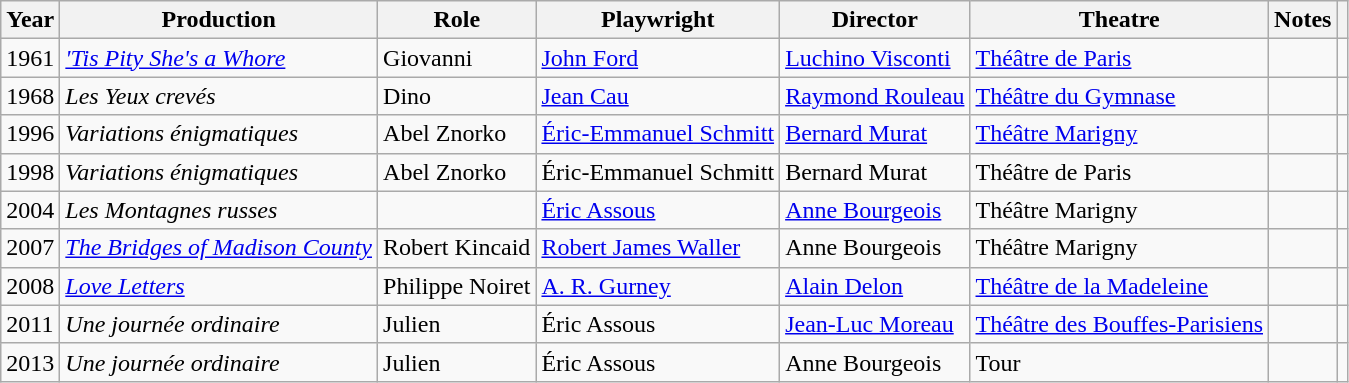<table class="wikitable sortable plainrowheaders">
<tr>
<th scope="col">Year</th>
<th scope="col">Production</th>
<th scope="col">Role</th>
<th scope="col">Playwright</th>
<th scope="col">Director</th>
<th scope="col">Theatre</th>
<th scope="col" class="unsortable">Notes</th>
<th scope="col" class="unsortable"></th>
</tr>
<tr>
<td>1961</td>
<td><em><a href='#'>'Tis Pity She's a Whore</a></em></td>
<td>Giovanni</td>
<td><a href='#'>John Ford</a></td>
<td><a href='#'>Luchino Visconti</a></td>
<td><a href='#'>Théâtre de Paris</a></td>
<td></td>
<td style="text-align:center;"></td>
</tr>
<tr>
<td>1968</td>
<td><em>Les Yeux crevés</em></td>
<td>Dino</td>
<td><a href='#'>Jean Cau</a></td>
<td><a href='#'>Raymond Rouleau</a></td>
<td><a href='#'>Théâtre du Gymnase</a></td>
<td></td>
<td style="text-align:center;"></td>
</tr>
<tr>
<td>1996</td>
<td><em>Variations énigmatiques</em></td>
<td>Abel Znorko</td>
<td><a href='#'>Éric-Emmanuel Schmitt</a></td>
<td><a href='#'>Bernard Murat</a></td>
<td><a href='#'>Théâtre Marigny</a></td>
<td></td>
<td style="text-align:center;"></td>
</tr>
<tr>
<td>1998</td>
<td><em>Variations énigmatiques</em></td>
<td>Abel Znorko</td>
<td>Éric-Emmanuel Schmitt</td>
<td>Bernard Murat</td>
<td>Théâtre de Paris</td>
<td></td>
<td style="text-align:center;"></td>
</tr>
<tr>
<td>2004</td>
<td><em>Les Montagnes russes</em></td>
<td></td>
<td><a href='#'>Éric Assous</a></td>
<td><a href='#'>Anne Bourgeois</a></td>
<td>Théâtre Marigny</td>
<td></td>
<td style="text-align:center;"></td>
</tr>
<tr>
<td>2007</td>
<td><em><a href='#'>The Bridges of Madison County</a></em></td>
<td>Robert Kincaid</td>
<td><a href='#'>Robert James Waller</a></td>
<td>Anne Bourgeois</td>
<td>Théâtre Marigny</td>
<td></td>
<td style="text-align:center;"></td>
</tr>
<tr>
<td>2008</td>
<td><em><a href='#'>Love Letters</a></em></td>
<td>Philippe Noiret</td>
<td><a href='#'>A. R. Gurney</a></td>
<td><a href='#'>Alain Delon</a></td>
<td><a href='#'>Théâtre de la Madeleine</a></td>
<td></td>
<td style="text-align:center;"></td>
</tr>
<tr>
<td>2011</td>
<td><em>Une journée ordinaire</em></td>
<td>Julien</td>
<td>Éric Assous</td>
<td><a href='#'>Jean-Luc Moreau</a></td>
<td><a href='#'>Théâtre des Bouffes-Parisiens</a></td>
<td></td>
<td style="text-align:center;"></td>
</tr>
<tr>
<td>2013</td>
<td><em>Une journée ordinaire</em></td>
<td>Julien</td>
<td>Éric Assous</td>
<td>Anne Bourgeois</td>
<td>Tour</td>
<td></td>
<td style="text-align:center;"></td>
</tr>
</table>
